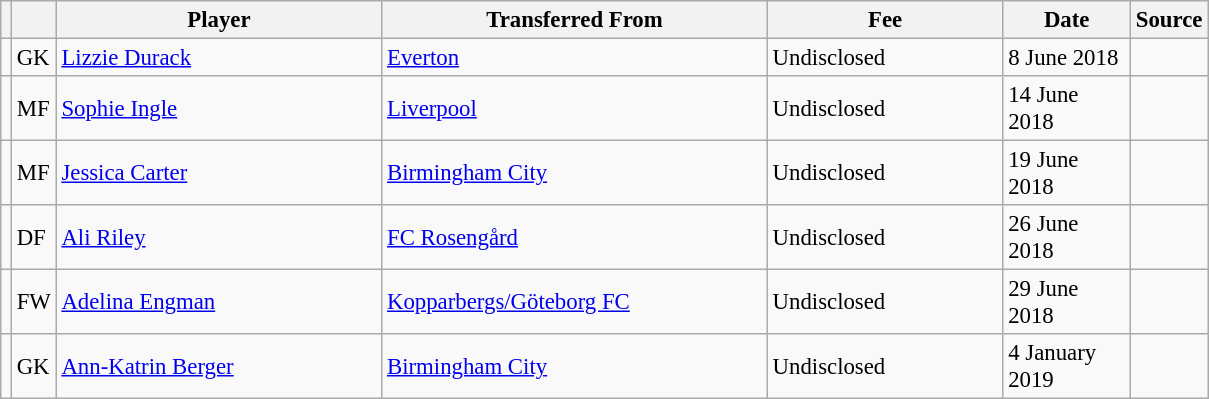<table class="wikitable plainrowheaders sortable" style="font-size:95%">
<tr>
<th></th>
<th></th>
<th scope="col" style="width:210px;">Player</th>
<th scope="col" style="width:250px;">Transferred From</th>
<th scope="col" style="width:150px;">Fee</th>
<th scope="col" style="width:78px;">Date</th>
<th>Source</th>
</tr>
<tr>
<td></td>
<td>GK</td>
<td> <a href='#'>Lizzie Durack</a></td>
<td> <a href='#'>Everton</a></td>
<td>Undisclosed</td>
<td>8 June 2018</td>
<td></td>
</tr>
<tr>
<td></td>
<td>MF</td>
<td> <a href='#'>Sophie Ingle</a></td>
<td> <a href='#'>Liverpool</a></td>
<td>Undisclosed</td>
<td>14 June 2018</td>
<td></td>
</tr>
<tr>
<td></td>
<td>MF</td>
<td> <a href='#'>Jessica Carter</a></td>
<td> <a href='#'>Birmingham City</a></td>
<td>Undisclosed</td>
<td>19 June 2018</td>
<td></td>
</tr>
<tr>
<td></td>
<td>DF</td>
<td> <a href='#'>Ali Riley</a></td>
<td> <a href='#'>FC Rosengård</a></td>
<td>Undisclosed</td>
<td>26 June 2018</td>
<td></td>
</tr>
<tr>
<td></td>
<td>FW</td>
<td> <a href='#'>Adelina Engman</a></td>
<td> <a href='#'>Kopparbergs/Göteborg FC</a></td>
<td>Undisclosed</td>
<td>29 June 2018</td>
<td></td>
</tr>
<tr>
<td></td>
<td>GK</td>
<td> <a href='#'>Ann-Katrin Berger</a></td>
<td> <a href='#'>Birmingham City</a></td>
<td>Undisclosed</td>
<td>4 January 2019</td>
<td></td>
</tr>
</table>
